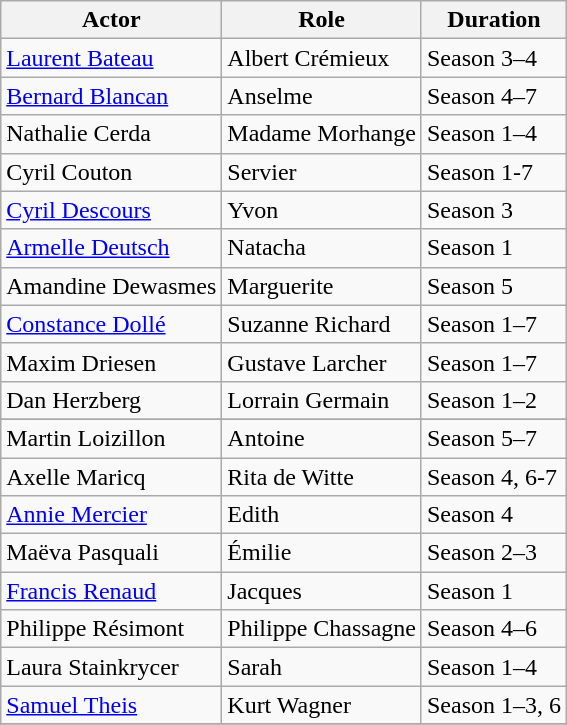<table class="wikitable">
<tr>
<th>Actor</th>
<th>Role</th>
<th>Duration</th>
</tr>
<tr>
<td><a href='#'>Laurent Bateau</a></td>
<td>Albert Crémieux</td>
<td>Season 3–4</td>
</tr>
<tr>
<td><a href='#'>Bernard Blancan</a></td>
<td>Anselme</td>
<td>Season 4–7</td>
</tr>
<tr>
<td>Nathalie Cerda</td>
<td>Madame Morhange</td>
<td>Season 1–4</td>
</tr>
<tr>
<td>Cyril Couton</td>
<td>Servier</td>
<td>Season 1-7</td>
</tr>
<tr>
<td><a href='#'>Cyril Descours</a></td>
<td>Yvon</td>
<td>Season 3</td>
</tr>
<tr>
<td><a href='#'>Armelle Deutsch</a></td>
<td>Natacha</td>
<td>Season 1</td>
</tr>
<tr>
<td>Amandine Dewasmes</td>
<td>Marguerite</td>
<td>Season 5</td>
</tr>
<tr>
<td><a href='#'>Constance Dollé</a></td>
<td>Suzanne Richard</td>
<td>Season 1–7</td>
</tr>
<tr>
<td>Maxim Driesen</td>
<td>Gustave Larcher</td>
<td>Season 1–7</td>
</tr>
<tr>
<td>Dan Herzberg</td>
<td>Lorrain Germain</td>
<td>Season 1–2</td>
</tr>
<tr>
</tr>
<tr |>
</tr>
<tr>
<td>Martin Loizillon</td>
<td>Antoine</td>
<td>Season 5–7</td>
</tr>
<tr>
<td>Axelle Maricq</td>
<td>Rita de Witte</td>
<td>Season 4, 6-7</td>
</tr>
<tr>
<td><a href='#'>Annie Mercier</a></td>
<td>Edith</td>
<td>Season 4</td>
</tr>
<tr>
<td>Maëva Pasquali</td>
<td>Émilie</td>
<td>Season 2–3</td>
</tr>
<tr>
<td><a href='#'>Francis Renaud</a></td>
<td>Jacques</td>
<td>Season 1</td>
</tr>
<tr>
<td>Philippe Résimont</td>
<td>Philippe Chassagne</td>
<td>Season 4–6</td>
</tr>
<tr>
<td>Laura Stainkrycer</td>
<td>Sarah</td>
<td>Season 1–4</td>
</tr>
<tr>
<td><a href='#'>Samuel Theis</a></td>
<td>Kurt Wagner</td>
<td>Season 1–3, 6</td>
</tr>
<tr>
</tr>
</table>
